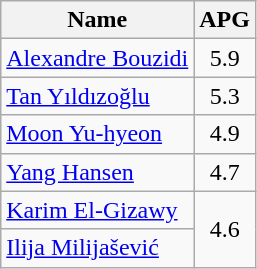<table class=wikitable>
<tr>
<th>Name</th>
<th>APG</th>
</tr>
<tr>
<td> <a href='#'>Alexandre Bouzidi</a></td>
<td align=center>5.9</td>
</tr>
<tr>
<td> <a href='#'>Tan Yıldızoğlu</a></td>
<td align=center>5.3</td>
</tr>
<tr>
<td> <a href='#'>Moon Yu-hyeon</a></td>
<td align=center>4.9</td>
</tr>
<tr>
<td> <a href='#'>Yang Hansen</a></td>
<td align=center>4.7</td>
</tr>
<tr>
<td> <a href='#'>Karim El-Gizawy</a></td>
<td align=center rowspan=2>4.6</td>
</tr>
<tr>
<td> <a href='#'>Ilija Milijašević</a></td>
</tr>
</table>
